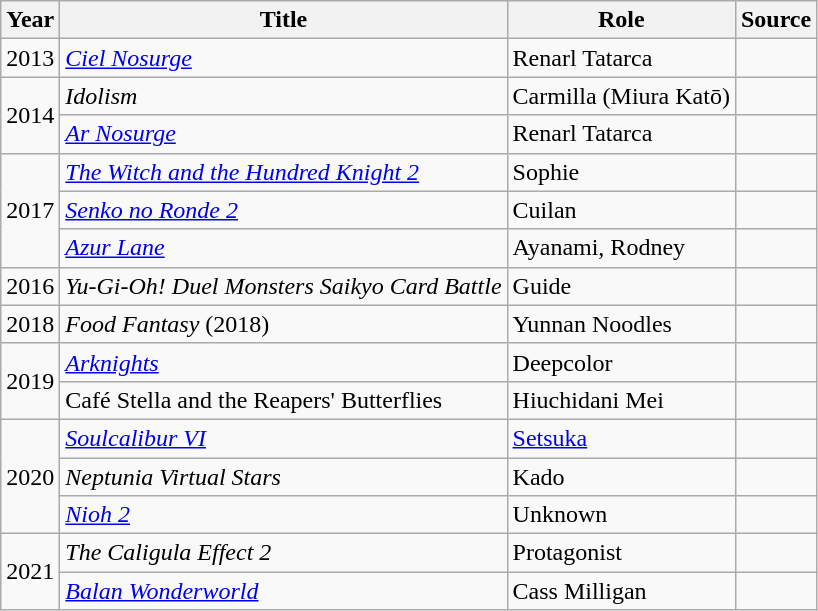<table class="wikitable">
<tr>
<th>Year</th>
<th>Title</th>
<th>Role</th>
<th>Source</th>
</tr>
<tr>
<td>2013</td>
<td><em><a href='#'>Ciel Nosurge</a></em></td>
<td>Renarl Tatarca</td>
<td></td>
</tr>
<tr>
<td rowspan="2">2014</td>
<td><em>Idolism</em></td>
<td>Carmilla (Miura Katō)</td>
<td></td>
</tr>
<tr>
<td><em><a href='#'>Ar Nosurge</a></em></td>
<td>Renarl Tatarca</td>
<td></td>
</tr>
<tr>
<td rowspan="3">2017</td>
<td><em><a href='#'>The Witch and the Hundred Knight 2</a></em></td>
<td>Sophie</td>
<td></td>
</tr>
<tr>
<td><em><a href='#'>Senko no Ronde 2</a></em></td>
<td>Cuilan</td>
<td></td>
</tr>
<tr>
<td><em><a href='#'>Azur Lane</a></em></td>
<td>Ayanami, Rodney</td>
<td></td>
</tr>
<tr>
<td>2016</td>
<td><em>Yu-Gi-Oh! Duel Monsters Saikyo Card Battle</em></td>
<td>Guide</td>
<td></td>
</tr>
<tr>
<td>2018</td>
<td><em>Food Fantasy</em> (2018)</td>
<td>Yunnan Noodles</td>
</tr>
<tr>
<td rowspan="2">2019</td>
<td><em><a href='#'>Arknights</a></em></td>
<td>Deepcolor</td>
<td></td>
</tr>
<tr>
<td>Café Stella and the Reapers' Butterflies</td>
<td>Hiuchidani Mei</td>
<td></td>
</tr>
<tr>
<td rowspan="3">2020</td>
<td><em><a href='#'>Soulcalibur VI</a></em></td>
<td><a href='#'>Setsuka</a></td>
<td></td>
</tr>
<tr>
<td><em>Neptunia Virtual Stars</em></td>
<td>Kado</td>
<td></td>
</tr>
<tr>
<td><em><a href='#'>Nioh 2</a></em></td>
<td>Unknown</td>
<td></td>
</tr>
<tr>
<td rowspan="2">2021</td>
<td><em>The Caligula Effect 2</em></td>
<td>Protagonist</td>
<td></td>
</tr>
<tr>
<td><em><a href='#'>Balan Wonderworld</a></em></td>
<td>Cass Milligan</td>
<td></td>
</tr>
</table>
